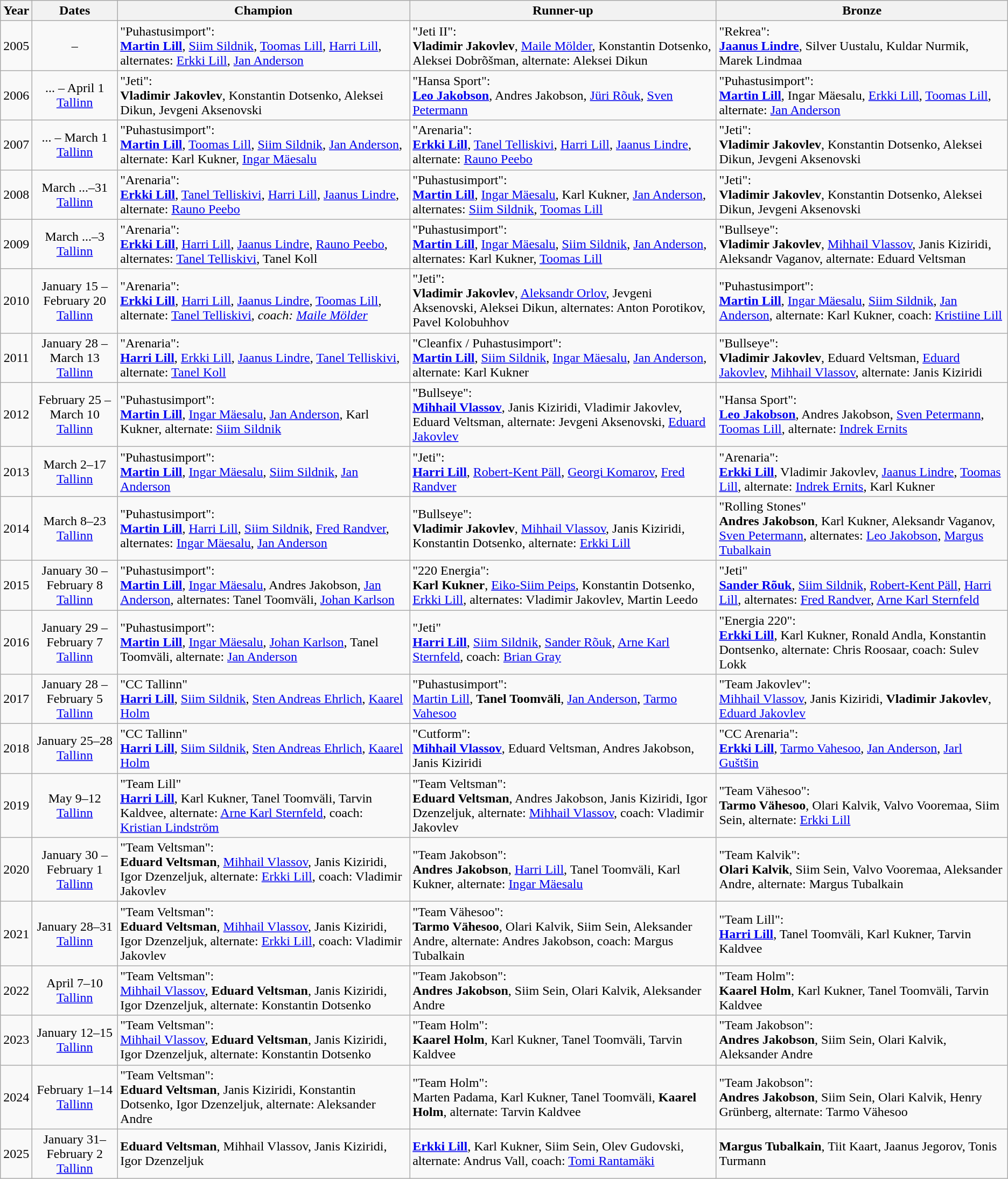<table class="wikitable">
<tr>
<th>Year</th>
<th>Dates<br></th>
<th>Champion</th>
<th>Runner-up</th>
<th>Bronze</th>
</tr>
<tr>
<td align=center>2005</td>
<td align=center>–</td>
<td>"Puhastusimport":<br><strong><a href='#'>Martin Lill</a></strong>, <a href='#'>Siim Sildnik</a>, <a href='#'>Toomas Lill</a>, <a href='#'>Harri Lill</a>, alternates: <a href='#'>Erkki Lill</a>, <a href='#'>Jan Anderson</a></td>
<td>"Jeti II":<br><strong>Vladimir Jakovlev</strong>, <a href='#'>Maile Mölder</a>, Konstantin Dotsenko, Aleksei Dobrõšman, alternate: Aleksei Dikun</td>
<td>"Rekrea":<br><strong><a href='#'>Jaanus Lindre</a></strong>, Silver Uustalu, Kuldar Nurmik, Marek Lindmaa</td>
</tr>
<tr>
<td align=center>2006</td>
<td align=center>... – April 1<br><a href='#'>Tallinn</a></td>
<td>"Jeti":<br><strong>Vladimir Jakovlev</strong>, Konstantin Dotsenko, Aleksei Dikun, Jevgeni Aksenovski</td>
<td>"Hansa Sport":<br><strong><a href='#'>Leo Jakobson</a></strong>, Andres Jakobson, <a href='#'>Jüri Rõuk</a>, <a href='#'>Sven Petermann</a></td>
<td>"Puhastusimport":<br><strong><a href='#'>Martin Lill</a></strong>, Ingar Mäesalu, <a href='#'>Erkki Lill</a>, <a href='#'>Toomas Lill</a>, alternate: <a href='#'>Jan Anderson</a></td>
</tr>
<tr>
<td align=center>2007</td>
<td align=center>... – March 1<br><a href='#'>Tallinn</a></td>
<td>"Puhastusimport":<br><strong><a href='#'>Martin Lill</a></strong>, <a href='#'>Toomas Lill</a>, <a href='#'>Siim Sildnik</a>, <a href='#'>Jan Anderson</a>, alternate: Karl Kukner, <a href='#'>Ingar Mäesalu</a></td>
<td>"Arenaria":<br><strong><a href='#'>Erkki Lill</a></strong>, <a href='#'>Tanel Telliskivi</a>, <a href='#'>Harri Lill</a>, <a href='#'>Jaanus Lindre</a>, alternate: <a href='#'>Rauno Peebo</a></td>
<td>"Jeti":<br><strong>Vladimir Jakovlev</strong>, Konstantin Dotsenko, Aleksei Dikun, Jevgeni Aksenovski</td>
</tr>
<tr>
<td align=center>2008</td>
<td align=center>March ...–31<br><a href='#'>Tallinn</a></td>
<td>"Arenaria":<br><strong><a href='#'>Erkki Lill</a></strong>, <a href='#'>Tanel Telliskivi</a>, <a href='#'>Harri Lill</a>, <a href='#'>Jaanus Lindre</a>, alternate: <a href='#'>Rauno Peebo</a></td>
<td>"Puhastusimport":<br><strong><a href='#'>Martin Lill</a></strong>, <a href='#'>Ingar Mäesalu</a>, Karl Kukner, <a href='#'>Jan Anderson</a>, alternates: <a href='#'>Siim Sildnik</a>, <a href='#'>Toomas Lill</a></td>
<td>"Jeti":<br><strong>Vladimir Jakovlev</strong>, Konstantin Dotsenko, Aleksei Dikun, Jevgeni Aksenovski</td>
</tr>
<tr>
<td align=center>2009</td>
<td align=center>March ...–3<br><a href='#'>Tallinn</a></td>
<td>"Arenaria":<br><strong><a href='#'>Erkki Lill</a></strong>, <a href='#'>Harri Lill</a>, <a href='#'>Jaanus Lindre</a>, <a href='#'>Rauno Peebo</a>, alternates: <a href='#'>Tanel Telliskivi</a>, Tanel Koll</td>
<td>"Puhastusimport":<br><strong><a href='#'>Martin Lill</a></strong>, <a href='#'>Ingar Mäesalu</a>, <a href='#'>Siim Sildnik</a>, <a href='#'>Jan Anderson</a>, alternates: Karl Kukner, <a href='#'>Toomas Lill</a></td>
<td>"Bullseye":<br><strong>Vladimir Jakovlev</strong>, <a href='#'>Mihhail Vlassov</a>, Janis Kiziridi, Aleksandr Vaganov, alternate: Eduard Veltsman</td>
</tr>
<tr>
<td align=center>2010</td>
<td align=center>January 15 – February 20<br><a href='#'>Tallinn</a></td>
<td>"Arenaria":<br><strong><a href='#'>Erkki Lill</a></strong>, <a href='#'>Harri Lill</a>, <a href='#'>Jaanus Lindre</a>, <a href='#'>Toomas Lill</a>, alternate: <a href='#'>Tanel Telliskivi</a>, <em>coach: <a href='#'>Maile Mölder</a></td>
<td>"Jeti":<br><strong>Vladimir Jakovlev</strong>, <a href='#'>Aleksandr Orlov</a>, Jevgeni Aksenovski, Aleksei Dikun, alternates: Anton Porotikov, Pavel Kolobuhhov</td>
<td>"Puhastusimport":<br><strong><a href='#'>Martin Lill</a></strong>, <a href='#'>Ingar Mäesalu</a>, <a href='#'>Siim Sildnik</a>, <a href='#'>Jan Anderson</a>, alternate: Karl Kukner, </em>coach: <a href='#'>Kristiine Lill</a><em></td>
</tr>
<tr>
<td align=center>2011</td>
<td align=center>January 28 – March 13<br><a href='#'>Tallinn</a></td>
<td>"Arenaria":<br><strong><a href='#'>Harri Lill</a></strong>, <a href='#'>Erkki Lill</a>, <a href='#'>Jaanus Lindre</a>, <a href='#'>Tanel Telliskivi</a>, alternate: <a href='#'>Tanel Koll</a></td>
<td>"Cleanfix / Puhastusimport":<br><strong><a href='#'>Martin Lill</a></strong>, <a href='#'>Siim Sildnik</a>, <a href='#'>Ingar Mäesalu</a>, <a href='#'>Jan Anderson</a>, alternate: Karl Kukner</td>
<td>"Bullseye":<br><strong>Vladimir Jakovlev</strong>, Eduard Veltsman, <a href='#'>Eduard Jakovlev</a>, <a href='#'>Mihhail Vlassov</a>, alternate: Janis Kiziridi</td>
</tr>
<tr>
<td align=center>2012</td>
<td align=center>February 25 – March 10<br><a href='#'>Tallinn</a></td>
<td>"Puhastusimport":<br><strong><a href='#'>Martin Lill</a></strong>, <a href='#'>Ingar Mäesalu</a>, <a href='#'>Jan Anderson</a>, Karl Kukner, alternate: <a href='#'>Siim Sildnik</a></td>
<td>"Bullseye":<br><strong><a href='#'>Mihhail Vlassov</a></strong>, Janis Kiziridi, Vladimir Jakovlev, Eduard Veltsman, alternate: Jevgeni Aksenovski, <a href='#'>Eduard Jakovlev</a></td>
<td>"Hansa Sport":<br><strong><a href='#'>Leo Jakobson</a></strong>, Andres Jakobson, <a href='#'>Sven Petermann</a>, <a href='#'>Toomas Lill</a>, alternate: <a href='#'>Indrek Ernits</a></td>
</tr>
<tr>
<td align=center>2013</td>
<td align=center>March 2–17<br><a href='#'>Tallinn</a></td>
<td>"Puhastusimport":<br><strong><a href='#'>Martin Lill</a></strong>, <a href='#'>Ingar Mäesalu</a>, <a href='#'>Siim Sildnik</a>, <a href='#'>Jan Anderson</a></td>
<td>"Jeti":<br><strong><a href='#'>Harri Lill</a></strong>, <a href='#'>Robert-Kent Päll</a>, <a href='#'>Georgi Komarov</a>, <a href='#'>Fred Randver</a></td>
<td>"Arenaria":<br><strong><a href='#'>Erkki Lill</a></strong>, Vladimir Jakovlev, <a href='#'>Jaanus Lindre</a>, <a href='#'>Toomas Lill</a>, alternate: <a href='#'>Indrek Ernits</a>, Karl Kukner</td>
</tr>
<tr>
<td align=center>2014</td>
<td align=center>March 8–23<br><a href='#'>Tallinn</a></td>
<td>"Puhastusimport":<br><strong><a href='#'>Martin Lill</a></strong>, <a href='#'>Harri Lill</a>, <a href='#'>Siim Sildnik</a>, <a href='#'>Fred Randver</a>, alternates: <a href='#'>Ingar Mäesalu</a>, <a href='#'>Jan Anderson</a></td>
<td>"Bullseye":<br><strong>Vladimir Jakovlev</strong>, <a href='#'>Mihhail Vlassov</a>, Janis Kiziridi, Konstantin Dotsenko, alternate: <a href='#'>Erkki Lill</a></td>
<td>"Rolling Stones"<br><strong>Andres Jakobson</strong>, Karl Kukner, Aleksandr Vaganov, <a href='#'>Sven Petermann</a>, alternates: <a href='#'>Leo Jakobson</a>, <a href='#'>Margus Tubalkain</a></td>
</tr>
<tr>
<td align=center>2015</td>
<td align=center>January 30 –<br>February 8<br><a href='#'>Tallinn</a></td>
<td>"Puhastusimport":<br><strong><a href='#'>Martin Lill</a></strong>, <a href='#'>Ingar Mäesalu</a>, Andres Jakobson, <a href='#'>Jan Anderson</a>, alternates: Tanel Toomväli, <a href='#'>Johan Karlson</a></td>
<td>"220 Energia":<br><strong>Karl Kukner</strong>, <a href='#'>Eiko-Siim Peips</a>, Konstantin Dotsenko, <a href='#'>Erkki Lill</a>, alternates: Vladimir Jakovlev, Martin Leedo</td>
<td>"Jeti"<br><strong><a href='#'>Sander Rõuk</a></strong>, <a href='#'>Siim Sildnik</a>, <a href='#'>Robert-Kent Päll</a>, <a href='#'>Harri Lill</a>, alternates: <a href='#'>Fred Randver</a>, <a href='#'>Arne Karl Sternfeld</a></td>
</tr>
<tr>
<td align=center>2016</td>
<td align=center>January 29 –<br>February 7<br><a href='#'>Tallinn</a></td>
<td>"Puhastusimport":<br><strong><a href='#'>Martin Lill</a></strong>, <a href='#'>Ingar Mäesalu</a>, <a href='#'>Johan Karlson</a>, Tanel Toomväli, alternate: <a href='#'>Jan Anderson</a></td>
<td>"Jeti"<br><strong><a href='#'>Harri Lill</a></strong>, <a href='#'>Siim Sildnik</a>, <a href='#'>Sander Rõuk</a>, <a href='#'>Arne Karl Sternfeld</a>, </em>coach: <a href='#'>Brian Gray</a><em></td>
<td>"Energia 220":<br><strong><a href='#'>Erkki Lill</a></strong>, Karl Kukner, Ronald Andla, Konstantin Dontsenko, alternate: Chris Roosaar, </em>coach: Sulev Lokk<em></td>
</tr>
<tr>
<td align=center>2017</td>
<td align=center>January 28 –<br>February 5<br><a href='#'>Tallinn</a></td>
<td>"CC Tallinn"<br><strong><a href='#'>Harri Lill</a></strong>, <a href='#'>Siim Sildnik</a>, <a href='#'>Sten Andreas Ehrlich</a>, <a href='#'>Kaarel Holm</a></td>
<td>"Puhastusimport":<br><a href='#'>Martin Lill</a>, <strong>Tanel Toomväli</strong>, <a href='#'>Jan Anderson</a>, <a href='#'>Tarmo Vahesoo</a></td>
<td>"Team Jakovlev":<br><a href='#'>Mihhail Vlassov</a>, Janis Kiziridi, <strong>Vladimir Jakovlev</strong>, <a href='#'>Eduard Jakovlev</a></td>
</tr>
<tr>
<td align=center>2018</td>
<td align=center>January 25–28<br><a href='#'>Tallinn</a></td>
<td>"CC Tallinn"<br><strong><a href='#'>Harri Lill</a></strong>, <a href='#'>Siim Sildnik</a>, <a href='#'>Sten Andreas Ehrlich</a>, <a href='#'>Kaarel Holm</a></td>
<td>"Cutform":<br><strong><a href='#'>Mihhail Vlassov</a></strong>, Eduard Veltsman, Andres Jakobson, Janis Kiziridi</td>
<td>"CC Arenaria":<br><strong><a href='#'>Erkki Lill</a></strong>, <a href='#'>Tarmo Vahesoo</a>, <a href='#'>Jan Anderson</a>, <a href='#'>Jarl Guštšin</a></td>
</tr>
<tr>
<td align=center>2019</td>
<td align=center>May 9–12<br><a href='#'>Tallinn</a></td>
<td>"Team Lill"<br><strong><a href='#'>Harri Lill</a></strong>, Karl Kukner, Tanel Toomväli, Tarvin Kaldvee, alternate: <a href='#'>Arne Karl Sternfeld</a>, </em>coach: <a href='#'>Kristian Lindström</a><em></td>
<td>"Team Veltsman":<br><strong>Eduard Veltsman</strong>, Andres Jakobson, Janis Kiziridi, Igor Dzenzeljuk, alternate: <a href='#'>Mihhail Vlassov</a>, </em>coach: Vladimir Jakovlev<em></td>
<td>"Team Vähesoo":<br><strong>Tarmo Vähesoo</strong>, Olari Kalvik, Valvo Vooremaa, Siim Sein, alternate: <a href='#'>Erkki Lill</a></td>
</tr>
<tr>
<td align=center>2020</td>
<td align=center>January 30 – February 1<br><a href='#'>Tallinn</a></td>
<td>"Team Veltsman":<br><strong>Eduard Veltsman</strong>, <a href='#'>Mihhail Vlassov</a>, Janis Kiziridi, Igor Dzenzeljuk, alternate: <a href='#'>Erkki Lill</a>, </em>coach: Vladimir Jakovlev<em></td>
<td>"Team Jakobson":<br><strong>Andres Jakobson</strong>, <a href='#'>Harri Lill</a>, Tanel Toomväli, Karl Kukner, alternate: <a href='#'>Ingar Mäesalu</a></td>
<td>"Team Kalvik":<br><strong>Olari Kalvik</strong>, Siim Sein, Valvo Vooremaa, Aleksander Andre, alternate: Margus Tubalkain</td>
</tr>
<tr>
<td align=center>2021</td>
<td align=center>January 28–31<br><a href='#'>Tallinn</a></td>
<td>"Team Veltsman":<br><strong>Eduard Veltsman</strong>, <a href='#'>Mihhail Vlassov</a>, Janis Kiziridi, Igor Dzenzeljuk, alternate: <a href='#'>Erkki Lill</a>, </em>coach: Vladimir Jakovlev<em></td>
<td>"Team Vähesoo":<br><strong>Tarmo Vähesoo</strong>, Olari Kalvik, Siim Sein, Aleksander Andre, alternate: Andres Jakobson, </em>coach: Margus Tubalkain<em></td>
<td>"Team Lill":<br><strong><a href='#'>Harri Lill</a></strong>, Tanel Toomväli, Karl Kukner, Tarvin Kaldvee</td>
</tr>
<tr>
<td align=center>2022</td>
<td align=center>April 7–10<br><a href='#'>Tallinn</a></td>
<td>"Team Veltsman":<br><a href='#'>Mihhail Vlassov</a>, <strong>Eduard Veltsman</strong>, Janis Kiziridi, Igor Dzenzeljuk, alternate: Konstantin Dotsenko</td>
<td>"Team Jakobson":<br><strong>Andres Jakobson</strong>, Siim Sein, Olari Kalvik, Aleksander Andre</td>
<td>"Team Holm":<br><strong>Kaarel Holm</strong>, Karl Kukner, Tanel Toomväli, Tarvin Kaldvee</td>
</tr>
<tr>
<td align=center>2023</td>
<td align=center>January 12–15<br><a href='#'>Tallinn</a></td>
<td>"Team Veltsman":<br><a href='#'>Mihhail Vlassov</a>, <strong>Eduard Veltsman</strong>, Janis Kiziridi, Igor Dzenzeljuk, alternate: Konstantin Dotsenko</td>
<td>"Team Holm":<br><strong>Kaarel Holm</strong>, Karl Kukner, Tanel Toomväli, Tarvin Kaldvee</td>
<td>"Team Jakobson":<br><strong>Andres Jakobson</strong>, Siim Sein, Olari Kalvik, Aleksander Andre</td>
</tr>
<tr>
<td align=center>2024</td>
<td align=center>February 1–14<br><a href='#'>Tallinn</a></td>
<td>"Team Veltsman":<br><strong>Eduard Veltsman</strong>, Janis Kiziridi, Konstantin Dotsenko, Igor Dzenzeljuk, alternate: Aleksander Andre</td>
<td>"Team Holm":<br>Marten Padama, Karl Kukner, Tanel Toomväli, <strong>Kaarel Holm</strong>, alternate: Tarvin Kaldvee</td>
<td>"Team Jakobson":<br><strong>Andres Jakobson</strong>, Siim Sein, Olari Kalvik, Henry Grünberg, alternate: Tarmo Vähesoo</td>
</tr>
<tr>
<td align=center>2025</td>
<td align=center>January 31–February 2<br><a href='#'>Tallinn</a></td>
<td><strong>Eduard Veltsman</strong>, Mihhail Vlassov, Janis Kiziridi, Igor Dzenzeljuk</td>
<td><strong><a href='#'>Erkki Lill</a></strong>, Karl Kukner, Siim Sein, Olev Gudovski, alternate: Andrus Vall, </em>coach: <a href='#'>Tomi Rantamäki</a><em></td>
<td><strong>Margus Tubalkain</strong>, Tiit Kaart, Jaanus Jegorov, Tonis Turmann<br></td>
</tr>
</table>
